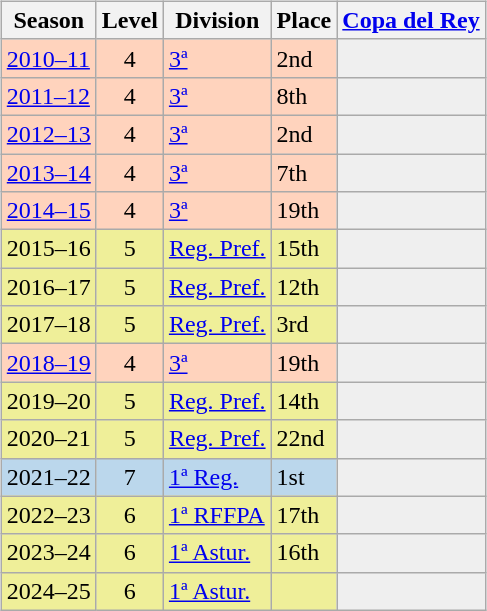<table>
<tr>
<td valign="top" width=0%><br><table class="wikitable">
<tr style="background:#f0f6fa;">
<th>Season</th>
<th>Level</th>
<th>Division</th>
<th>Place</th>
<th><a href='#'>Copa del Rey</a></th>
</tr>
<tr>
<td style="background:#FFD3BD;"><a href='#'>2010–11</a></td>
<td style="background:#FFD3BD;" align="center">4</td>
<td style="background:#FFD3BD;"><a href='#'>3ª</a></td>
<td style="background:#FFD3BD;">2nd</td>
<td style="background:#efefef;"></td>
</tr>
<tr>
<td style="background:#FFD3BD;"><a href='#'>2011–12</a></td>
<td style="background:#FFD3BD;" align="center">4</td>
<td style="background:#FFD3BD;"><a href='#'>3ª</a></td>
<td style="background:#FFD3BD;">8th</td>
<td style="background:#efefef;"></td>
</tr>
<tr>
<td style="background:#FFD3BD;"><a href='#'>2012–13</a></td>
<td style="background:#FFD3BD;" align="center">4</td>
<td style="background:#FFD3BD;"><a href='#'>3ª</a></td>
<td style="background:#FFD3BD;">2nd</td>
<td style="background:#efefef;"></td>
</tr>
<tr>
<td style="background:#FFD3BD;"><a href='#'>2013–14</a></td>
<td style="background:#FFD3BD;" align="center">4</td>
<td style="background:#FFD3BD;"><a href='#'>3ª</a></td>
<td style="background:#FFD3BD;">7th</td>
<td style="background:#efefef;"></td>
</tr>
<tr>
<td style="background:#FFD3BD;"><a href='#'>2014–15</a></td>
<td style="background:#FFD3BD;" align="center">4</td>
<td style="background:#FFD3BD;"><a href='#'>3ª</a></td>
<td style="background:#FFD3BD;">19th</td>
<td style="background:#efefef;"></td>
</tr>
<tr>
<td style="background:#EFEF99;">2015–16</td>
<td style="background:#EFEF99;" align="center">5</td>
<td style="background:#EFEF99;"><a href='#'>Reg. Pref.</a></td>
<td style="background:#EFEF99;">15th</td>
<th style="background:#efefef;"></th>
</tr>
<tr>
<td style="background:#EFEF99;">2016–17</td>
<td style="background:#EFEF99;" align="center">5</td>
<td style="background:#EFEF99;"><a href='#'>Reg. Pref.</a></td>
<td style="background:#EFEF99;">12th</td>
<th style="background:#efefef;"></th>
</tr>
<tr>
<td style="background:#EFEF99;">2017–18</td>
<td style="background:#EFEF99;" align="center">5</td>
<td style="background:#EFEF99;"><a href='#'>Reg. Pref.</a></td>
<td style="background:#EFEF99;">3rd</td>
<th style="background:#efefef;"></th>
</tr>
<tr>
<td style="background:#FFD3BD;"><a href='#'>2018–19</a></td>
<td style="background:#FFD3BD;" align="center">4</td>
<td style="background:#FFD3BD;"><a href='#'>3ª</a></td>
<td style="background:#FFD3BD;">19th</td>
<th style="background:#efefef;"></th>
</tr>
<tr>
<td style="background:#EFEF99;">2019–20</td>
<td style="background:#EFEF99;" align="center">5</td>
<td style="background:#EFEF99;"><a href='#'>Reg. Pref.</a></td>
<td style="background:#EFEF99;">14th</td>
<th style="background:#efefef;"></th>
</tr>
<tr>
<td style="background:#EFEF99;">2020–21</td>
<td style="background:#EFEF99;" align="center">5</td>
<td style="background:#EFEF99;"><a href='#'>Reg. Pref.</a></td>
<td style="background:#EFEF99;">22nd</td>
<th style="background:#efefef;"></th>
</tr>
<tr>
<td style="background:#BBD7EC;">2021–22</td>
<td style="background:#BBD7EC;" align="center">7</td>
<td style="background:#BBD7EC;"><a href='#'>1ª Reg.</a></td>
<td style="background:#BBD7EC;">1st</td>
<th style="background:#efefef;"></th>
</tr>
<tr>
<td style="background:#EFEF99;">2022–23</td>
<td style="background:#EFEF99;" align="center">6</td>
<td style="background:#EFEF99;"><a href='#'>1ª RFFPA</a></td>
<td style="background:#EFEF99;">17th</td>
<th style="background:#efefef;"></th>
</tr>
<tr>
<td style="background:#EFEF99;">2023–24</td>
<td style="background:#EFEF99;" align="center">6</td>
<td style="background:#EFEF99;"><a href='#'>1ª Astur.</a></td>
<td style="background:#EFEF99;">16th</td>
<th style="background:#efefef;"></th>
</tr>
<tr>
<td style="background:#EFEF99;">2024–25</td>
<td style="background:#EFEF99;" align="center">6</td>
<td style="background:#EFEF99;"><a href='#'>1ª Astur.</a></td>
<td style="background:#EFEF99;"></td>
<th style="background:#efefef;"></th>
</tr>
</table>
</td>
</tr>
</table>
